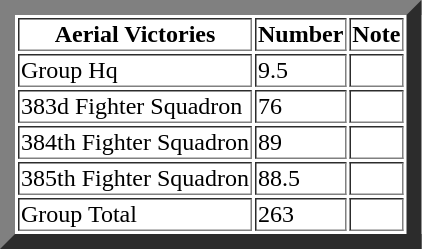<table border="10">
<tr>
<th>Aerial Victories</th>
<th>Number</th>
<th>Note</th>
</tr>
<tr>
<td>Group Hq</td>
<td>9.5</td>
<td></td>
</tr>
<tr>
<td>383d Fighter Squadron</td>
<td>76</td>
<td></td>
</tr>
<tr>
<td>384th Fighter Squadron</td>
<td>89</td>
<td></td>
</tr>
<tr>
<td>385th Fighter Squadron</td>
<td>88.5</td>
<td></td>
</tr>
<tr>
<td>Group Total</td>
<td>263</td>
<td></td>
</tr>
</table>
